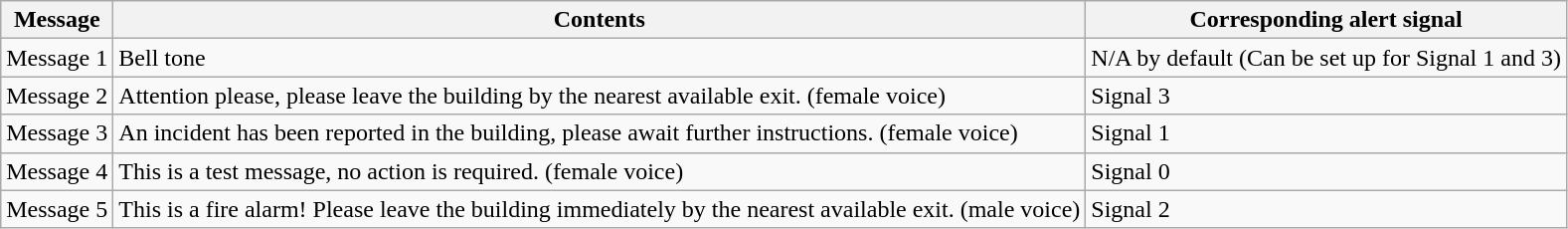<table class="wikitable mw-collapsible">
<tr>
<th>Message</th>
<th>Contents</th>
<th>Corresponding alert signal</th>
</tr>
<tr>
<td>Message 1</td>
<td>Bell tone</td>
<td>N/A by default (Can be set up for Signal 1 and 3)</td>
</tr>
<tr>
<td>Message 2</td>
<td>Attention please, please leave the building by the nearest available exit. (female voice)</td>
<td>Signal 3</td>
</tr>
<tr>
<td>Message 3</td>
<td>An incident has been reported in the building, please await further instructions. (female voice)</td>
<td>Signal 1</td>
</tr>
<tr>
<td>Message 4</td>
<td>This is a test message, no action is required. (female voice)</td>
<td>Signal 0</td>
</tr>
<tr>
<td>Message 5</td>
<td>This is a fire alarm! Please leave the building immediately by the nearest available exit. (male voice)</td>
<td>Signal 2</td>
</tr>
</table>
